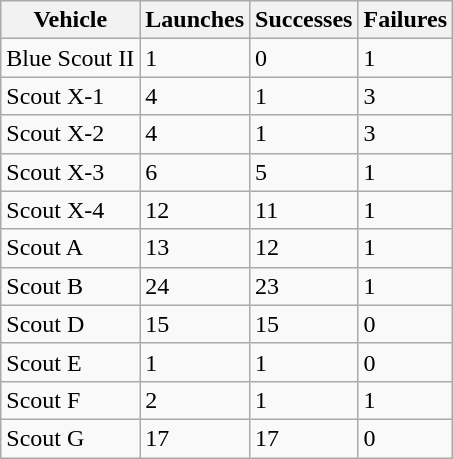<table class="wikitable">
<tr>
<th>Vehicle</th>
<th>Launches</th>
<th>Successes</th>
<th>Failures</th>
</tr>
<tr>
<td>Blue Scout II</td>
<td>1</td>
<td>0</td>
<td>1</td>
</tr>
<tr>
<td>Scout X-1</td>
<td>4</td>
<td>1</td>
<td>3</td>
</tr>
<tr>
<td>Scout X-2</td>
<td>4</td>
<td>1</td>
<td>3</td>
</tr>
<tr>
<td>Scout X-3</td>
<td>6</td>
<td>5</td>
<td>1</td>
</tr>
<tr>
<td>Scout X-4</td>
<td>12</td>
<td>11</td>
<td>1</td>
</tr>
<tr>
<td>Scout A</td>
<td>13</td>
<td>12</td>
<td>1</td>
</tr>
<tr>
<td>Scout B</td>
<td>24</td>
<td>23</td>
<td>1</td>
</tr>
<tr>
<td>Scout D</td>
<td>15</td>
<td>15</td>
<td>0</td>
</tr>
<tr>
<td>Scout E</td>
<td>1</td>
<td>1</td>
<td>0</td>
</tr>
<tr>
<td>Scout F</td>
<td>2</td>
<td>1</td>
<td>1</td>
</tr>
<tr>
<td>Scout G</td>
<td>17</td>
<td>17</td>
<td>0</td>
</tr>
</table>
